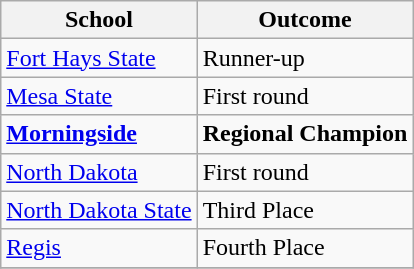<table class="wikitable" style="float:left; margin-right:1em;">
<tr>
<th>School</th>
<th>Outcome</th>
</tr>
<tr>
<td><a href='#'>Fort Hays State</a></td>
<td>Runner-up</td>
</tr>
<tr>
<td><a href='#'>Mesa State</a></td>
<td>First round</td>
</tr>
<tr>
<td><strong><a href='#'>Morningside</a></strong></td>
<td><strong>Regional Champion</strong></td>
</tr>
<tr>
<td><a href='#'>North Dakota</a></td>
<td>First round</td>
</tr>
<tr>
<td><a href='#'>North Dakota State</a></td>
<td>Third Place</td>
</tr>
<tr>
<td><a href='#'>Regis</a></td>
<td>Fourth Place</td>
</tr>
<tr>
</tr>
</table>
